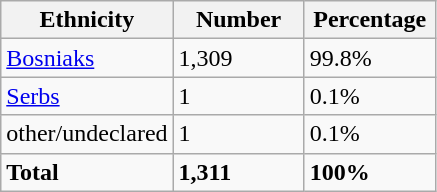<table class="wikitable">
<tr>
<th width="100px">Ethnicity</th>
<th width="80px">Number</th>
<th width="80px">Percentage</th>
</tr>
<tr>
<td><a href='#'>Bosniaks</a></td>
<td>1,309</td>
<td>99.8%</td>
</tr>
<tr>
<td><a href='#'>Serbs</a></td>
<td>1</td>
<td>0.1%</td>
</tr>
<tr>
<td>other/undeclared</td>
<td>1</td>
<td>0.1%</td>
</tr>
<tr>
<td><strong>Total</strong></td>
<td><strong>1,311</strong></td>
<td><strong>100%</strong></td>
</tr>
</table>
